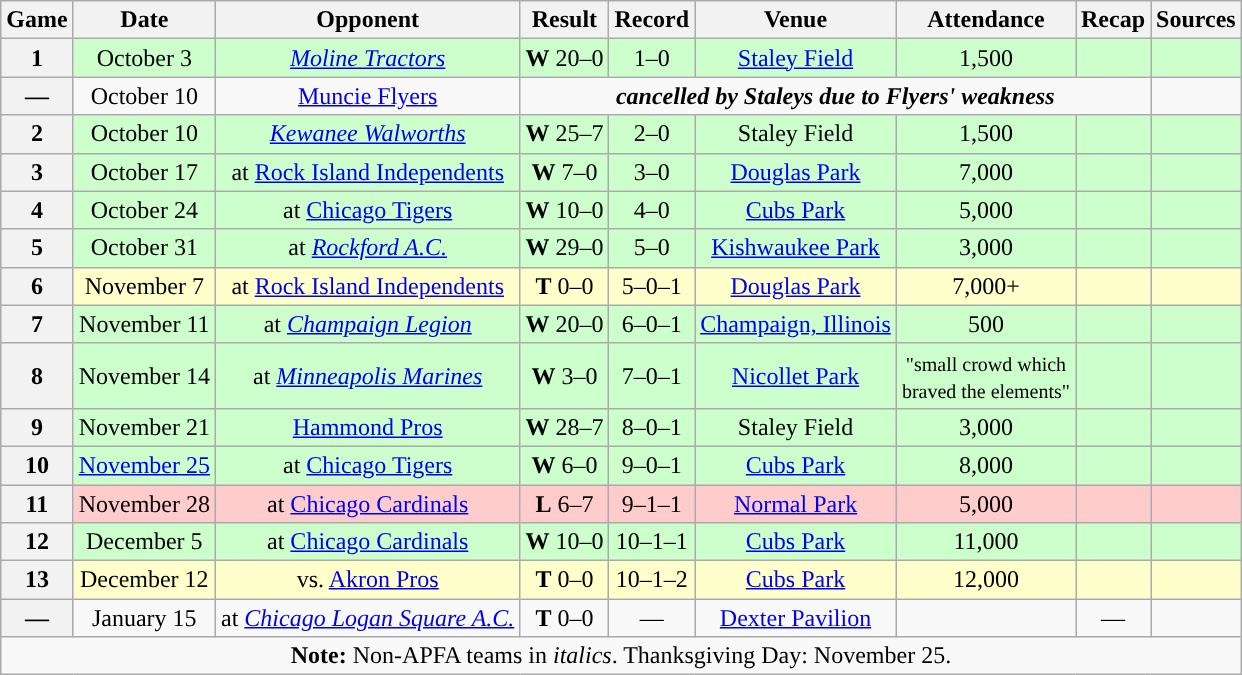<table class="wikitable" style="text-align:center">
<tr>
<th>Game</th>
<th>Date</th>
<th>Opponent</th>
<th>Result</th>
<th>Record</th>
<th>Venue</th>
<th>Attendance</th>
<th>Recap</th>
<th>Sources</th>
</tr>
<tr style="background:#cfc">
<th>1</th>
<td>October 3</td>
<td><em><a href='#'>Moline Tractors</a></em> </td>
<td><strong>W</strong> 20–0</td>
<td>1–0</td>
<td><a href='#'>Staley Field</a></td>
<td>1,500</td>
<td></td>
<td></td>
</tr>
<tr>
<th>—</th>
<td>October 10</td>
<td><a href='#'>Muncie Flyers</a></td>
<td colspan="5"><strong><em>cancelled by Staleys due to Flyers' weakness</em></strong></td>
<td></td>
</tr>
<tr style="background:#cfc">
<th>2</th>
<td>October 10</td>
<td><em><a href='#'>Kewanee Walworths</a></em></td>
<td><strong>W</strong> 25–7</td>
<td>2–0</td>
<td>Staley Field</td>
<td>1,500</td>
<td></td>
<td></td>
</tr>
<tr style="background:#cfc">
<th>3</th>
<td>October 17</td>
<td>at <a href='#'>Rock Island Independents</a></td>
<td><strong>W</strong> 7–0</td>
<td>3–0</td>
<td><a href='#'>Douglas Park</a></td>
<td>7,000</td>
<td></td>
<td></td>
</tr>
<tr style="background:#cfc">
<th>4</th>
<td>October 24</td>
<td>at <a href='#'>Chicago Tigers</a></td>
<td><strong>W</strong> 10–0</td>
<td>4–0</td>
<td><a href='#'>Cubs Park</a></td>
<td>5,000</td>
<td></td>
<td></td>
</tr>
<tr style="background:#cfc">
<th>5</th>
<td>October 31</td>
<td>at <em><a href='#'>Rockford A.C.</a></em></td>
<td><strong>W</strong> 29–0</td>
<td>5–0</td>
<td><a href='#'>Kishwaukee Park</a></td>
<td>3,000</td>
<td></td>
<td></td>
</tr>
<tr style="background:#ffc">
<th>6</th>
<td>November 7</td>
<td>at <a href='#'>Rock Island Independents</a></td>
<td><strong>T</strong> 0–0</td>
<td>5–0–1</td>
<td><a href='#'>Douglas Park</a></td>
<td>7,000+</td>
<td></td>
<td></td>
</tr>
<tr style="background:#cfc;">
<th>7</th>
<td>November 11</td>
<td>at <em><a href='#'>Champaign Legion</a></em></td>
<td><strong>W</strong> 20–0</td>
<td>6–0–1</td>
<td><a href='#'>Champaign, Illinois</a></td>
<td>500</td>
<td></td>
<td></td>
</tr>
<tr style="background:#cfc;">
<th>8</th>
<td>November 14</td>
<td>at <em><a href='#'>Minneapolis Marines</a></em></td>
<td><strong>W</strong> 3–0</td>
<td>7–0–1</td>
<td><a href='#'>Nicollet Park</a></td>
<td><small>"small crowd which <br>braved the elements"</small></td>
<td></td>
<td></td>
</tr>
<tr style="background:#cfc">
<th>9</th>
<td>November 21</td>
<td><a href='#'>Hammond Pros</a></td>
<td><strong>W</strong> 28–7</td>
<td>8–0–1</td>
<td>Staley Field</td>
<td>3,000</td>
<td></td>
<td></td>
</tr>
<tr style="background:#cfc;">
<th>10</th>
<td><a href='#'>November 25</a></td>
<td>at <a href='#'>Chicago Tigers</a></td>
<td><strong>W</strong> 6–0</td>
<td>9–0–1</td>
<td><a href='#'>Cubs Park</a></td>
<td>8,000</td>
<td></td>
<td></td>
</tr>
<tr style="background:#fcc">
<th>11</th>
<td>November 28</td>
<td>at <a href='#'>Chicago Cardinals</a></td>
<td><strong>L</strong> 6–7</td>
<td>9–1–1</td>
<td><a href='#'>Normal Park</a></td>
<td>5,000</td>
<td></td>
<td></td>
</tr>
<tr style="background:#cfc">
<th>12</th>
<td>December 5</td>
<td>at <a href='#'>Chicago Cardinals</a></td>
<td><strong>W</strong> 10–0</td>
<td>10–1–1</td>
<td><a href='#'>Cubs Park</a></td>
<td>11,000</td>
<td></td>
<td></td>
</tr>
<tr style="background:#ffc;">
<th>13</th>
<td>December 12</td>
<td>vs. <a href='#'>Akron Pros</a></td>
<td><strong>T</strong> 0–0</td>
<td>10–1–2</td>
<td><a href='#'>Cubs Park</a></td>
<td>12,000</td>
<td></td>
<td></td>
</tr>
<tr>
<th>—</th>
<td>January 15</td>
<td>at <em><a href='#'>Chicago Logan Square A.C.</a></em></td>
<td><strong>T</strong> 0–0</td>
<td>—</td>
<td><a href='#'>Dexter Pavilion</a></td>
<td></td>
<td>—</td>
<td></td>
</tr>
<tr>
<td colspan="10"><strong>Note:</strong> Non-APFA teams in <em>italics</em>. Thanksgiving Day: November 25.</td>
</tr>
</table>
